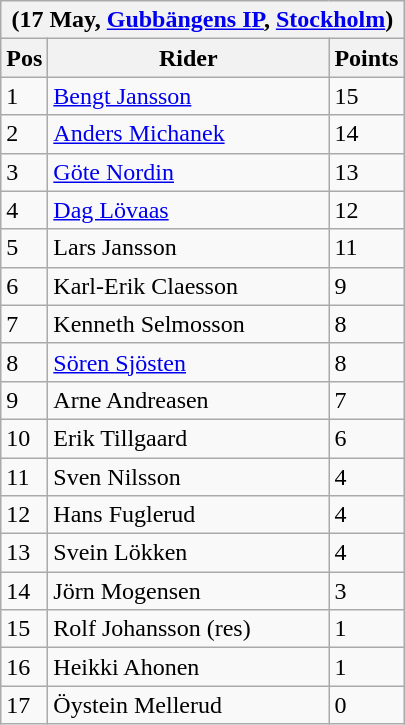<table class="wikitable">
<tr>
<th colspan="6">(17 May,  <a href='#'>Gubbängens IP</a>, <a href='#'>Stockholm</a>)</th>
</tr>
<tr>
<th width=20>Pos</th>
<th width=180>Rider</th>
<th width=40>Points</th>
</tr>
<tr>
<td>1</td>
<td style="text-align:left;"> <a href='#'>Bengt Jansson</a></td>
<td>15</td>
</tr>
<tr>
<td>2</td>
<td style="text-align:left;"> <a href='#'>Anders Michanek</a></td>
<td>14</td>
</tr>
<tr>
<td>3</td>
<td style="text-align:left;"> <a href='#'>Göte Nordin</a></td>
<td>13</td>
</tr>
<tr>
<td>4</td>
<td style="text-align:left;"> <a href='#'>Dag Lövaas</a></td>
<td>12</td>
</tr>
<tr>
<td>5</td>
<td style="text-align:left;"> Lars Jansson</td>
<td>11</td>
</tr>
<tr>
<td>6</td>
<td style="text-align:left;"> Karl-Erik Claesson</td>
<td>9</td>
</tr>
<tr>
<td>7</td>
<td style="text-align:left;"> Kenneth Selmosson</td>
<td>8</td>
</tr>
<tr>
<td>8</td>
<td style="text-align:left;"> <a href='#'>Sören Sjösten</a></td>
<td>8</td>
</tr>
<tr>
<td>9</td>
<td style="text-align:left;"> Arne Andreasen</td>
<td>7</td>
</tr>
<tr>
<td>10</td>
<td style="text-align:left;"> Erik Tillgaard</td>
<td>6</td>
</tr>
<tr>
<td>11</td>
<td style="text-align:left;"> Sven Nilsson</td>
<td>4</td>
</tr>
<tr>
<td>12</td>
<td style="text-align:left;"> Hans Fuglerud</td>
<td>4</td>
</tr>
<tr>
<td>13</td>
<td style="text-align:left;"> Svein Lökken</td>
<td>4</td>
</tr>
<tr>
<td>14</td>
<td style="text-align:left;"> Jörn Mogensen</td>
<td>3</td>
</tr>
<tr>
<td>15</td>
<td style="text-align:left;"> Rolf Johansson (res)</td>
<td>1</td>
</tr>
<tr>
<td>16</td>
<td style="text-align:left;"> Heikki Ahonen</td>
<td>1</td>
</tr>
<tr>
<td>17</td>
<td style="text-align:left;"> Öystein Mellerud</td>
<td>0</td>
</tr>
</table>
